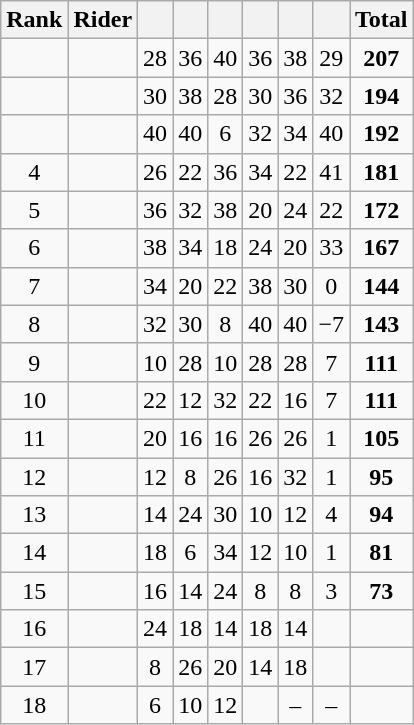<table class="wikitable sortable" style="text-align:center">
<tr>
<th data-sort-type="number">Rank</th>
<th>Rider</th>
<th></th>
<th></th>
<th></th>
<th></th>
<th></th>
<th></th>
<th>Total</th>
</tr>
<tr>
<td></td>
<td align=left><strong></strong></td>
<td>28</td>
<td>36</td>
<td>40</td>
<td>36</td>
<td>38</td>
<td>29</td>
<td><strong>207</strong></td>
</tr>
<tr>
<td></td>
<td align=left><strong></strong></td>
<td>30</td>
<td>38</td>
<td>28</td>
<td>30</td>
<td>36</td>
<td>32</td>
<td><strong>194</strong></td>
</tr>
<tr>
<td></td>
<td align=left><strong></strong></td>
<td>40</td>
<td>40</td>
<td>6</td>
<td>32</td>
<td>34</td>
<td>40</td>
<td><strong>192</strong></td>
</tr>
<tr>
<td>4</td>
<td align=left></td>
<td>26</td>
<td>22</td>
<td>36</td>
<td>34</td>
<td>22</td>
<td>41</td>
<td><strong>181</strong></td>
</tr>
<tr>
<td>5</td>
<td align=left></td>
<td>36</td>
<td>32</td>
<td>38</td>
<td>20</td>
<td>24</td>
<td>22</td>
<td><strong>172</strong></td>
</tr>
<tr>
<td>6</td>
<td align=left></td>
<td>38</td>
<td>34</td>
<td>18</td>
<td>24</td>
<td>20</td>
<td>33</td>
<td><strong>167</strong></td>
</tr>
<tr>
<td>7</td>
<td align=left></td>
<td>34</td>
<td>20</td>
<td>22</td>
<td>38</td>
<td>30</td>
<td>0</td>
<td><strong>144</strong></td>
</tr>
<tr>
<td>8</td>
<td align=left></td>
<td>32</td>
<td>30</td>
<td>8</td>
<td>40</td>
<td>40</td>
<td>−7</td>
<td><strong>143</strong></td>
</tr>
<tr>
<td>9</td>
<td align=left></td>
<td>10</td>
<td>28</td>
<td>10</td>
<td>28</td>
<td>28</td>
<td>7</td>
<td><strong>111</strong></td>
</tr>
<tr>
<td>10</td>
<td align=left></td>
<td>22</td>
<td>12</td>
<td>32</td>
<td>22</td>
<td>16</td>
<td>7</td>
<td><strong>111</strong></td>
</tr>
<tr>
<td>11</td>
<td align=left></td>
<td>20</td>
<td>16</td>
<td>16</td>
<td>26</td>
<td>26</td>
<td>1</td>
<td><strong>105</strong></td>
</tr>
<tr>
<td>12</td>
<td align=left></td>
<td>12</td>
<td>8</td>
<td>26</td>
<td>16</td>
<td>32</td>
<td>1</td>
<td><strong>95</strong></td>
</tr>
<tr>
<td>13</td>
<td align=left></td>
<td>14</td>
<td>24</td>
<td>30</td>
<td>10</td>
<td>12</td>
<td>4</td>
<td><strong>94</strong></td>
</tr>
<tr>
<td>14</td>
<td align=left></td>
<td>18</td>
<td>6</td>
<td>34</td>
<td>12</td>
<td>10</td>
<td>1</td>
<td><strong>81</strong></td>
</tr>
<tr>
<td>15</td>
<td align=left></td>
<td>16</td>
<td>14</td>
<td>24</td>
<td>8</td>
<td>8</td>
<td>3</td>
<td><strong>73</strong></td>
</tr>
<tr>
<td>16</td>
<td align=left></td>
<td>24</td>
<td>18</td>
<td>14</td>
<td>18</td>
<td>14</td>
<td></td>
<td><strong></strong></td>
</tr>
<tr>
<td>17</td>
<td align=left></td>
<td>8</td>
<td>26</td>
<td>20</td>
<td>14</td>
<td>18</td>
<td></td>
<td><strong></strong></td>
</tr>
<tr>
<td>18</td>
<td align=left></td>
<td>6</td>
<td>10</td>
<td>12</td>
<td></td>
<td>–</td>
<td>–</td>
<td><strong></strong></td>
</tr>
</table>
